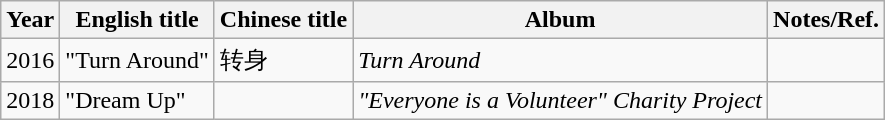<table class="wikitable sortable">
<tr>
<th>Year</th>
<th>English title</th>
<th>Chinese title</th>
<th>Album</th>
<th>Notes/Ref.</th>
</tr>
<tr>
<td>2016</td>
<td>"Turn Around"</td>
<td>转身</td>
<td><em>Turn Around</em></td>
<td></td>
</tr>
<tr>
<td>2018</td>
<td>"Dream Up"</td>
<td></td>
<td><em>"Everyone is a Volunteer" Charity Project</em></td>
<td></td>
</tr>
</table>
